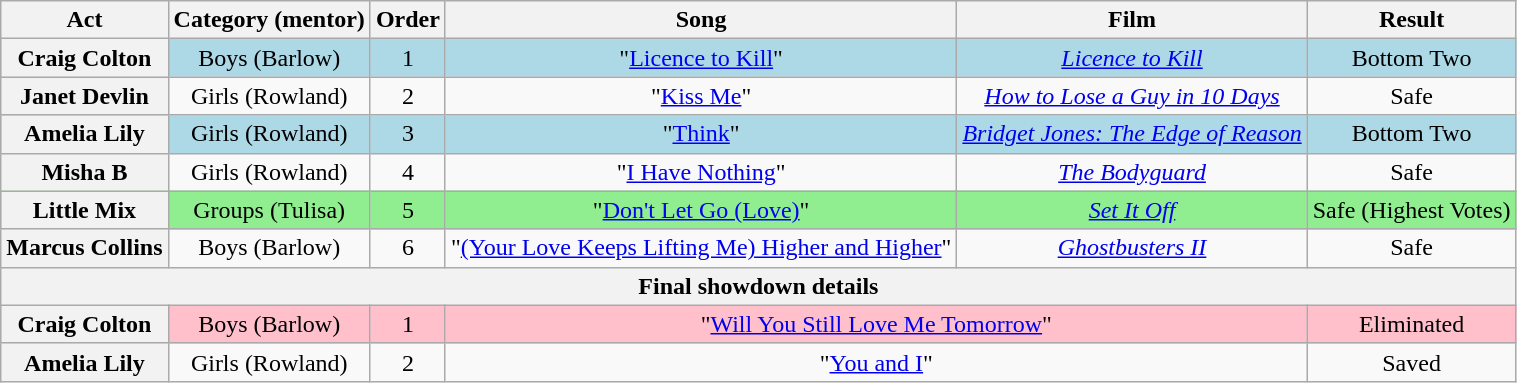<table class="wikitable plainrowheaders" style="text-align:center;">
<tr>
<th scope="col">Act</th>
<th scope="col">Category (mentor)</th>
<th scope="col">Order</th>
<th scope="col">Song</th>
<th scope="col">Film</th>
<th scope="col">Result</th>
</tr>
<tr style="background:lightblue;">
<th scope="row">Craig Colton</th>
<td>Boys (Barlow)</td>
<td>1</td>
<td>"<a href='#'>Licence to Kill</a>"</td>
<td><em><a href='#'>Licence to Kill</a></em></td>
<td>Bottom Two</td>
</tr>
<tr>
<th scope="row">Janet Devlin</th>
<td>Girls (Rowland)</td>
<td>2</td>
<td>"<a href='#'>Kiss Me</a>"</td>
<td><em><a href='#'>How to Lose a Guy in 10 Days</a></em></td>
<td>Safe</td>
</tr>
<tr style="background:lightblue;">
<th scope="row">Amelia Lily</th>
<td>Girls (Rowland)</td>
<td>3</td>
<td>"<a href='#'>Think</a>"</td>
<td><em><a href='#'>Bridget Jones: The Edge of Reason</a></em></td>
<td>Bottom Two</td>
</tr>
<tr>
<th scope="row">Misha B</th>
<td>Girls (Rowland)</td>
<td>4</td>
<td>"<a href='#'>I Have Nothing</a>"</td>
<td><em><a href='#'>The Bodyguard</a></em></td>
<td>Safe</td>
</tr>
<tr style="background:lightgreen;">
<th scope="row">Little Mix</th>
<td>Groups (Tulisa)</td>
<td>5</td>
<td>"<a href='#'>Don't Let Go (Love)</a>"</td>
<td><em><a href='#'>Set It Off</a></em></td>
<td>Safe (Highest Votes)</td>
</tr>
<tr>
<th scope="row">Marcus Collins</th>
<td>Boys (Barlow)</td>
<td>6</td>
<td>"<a href='#'>(Your Love Keeps Lifting Me) Higher and Higher</a>"</td>
<td><em><a href='#'>Ghostbusters II</a></em></td>
<td>Safe</td>
</tr>
<tr>
<th colspan="6">Final showdown details</th>
</tr>
<tr style="background:pink;">
<th scope="row">Craig Colton</th>
<td>Boys (Barlow)</td>
<td>1</td>
<td colspan="2">"<a href='#'>Will You Still Love Me Tomorrow</a>"</td>
<td>Eliminated</td>
</tr>
<tr>
<th scope="row">Amelia Lily</th>
<td>Girls (Rowland)</td>
<td>2</td>
<td colspan="2">"<a href='#'>You and I</a>"</td>
<td>Saved</td>
</tr>
</table>
